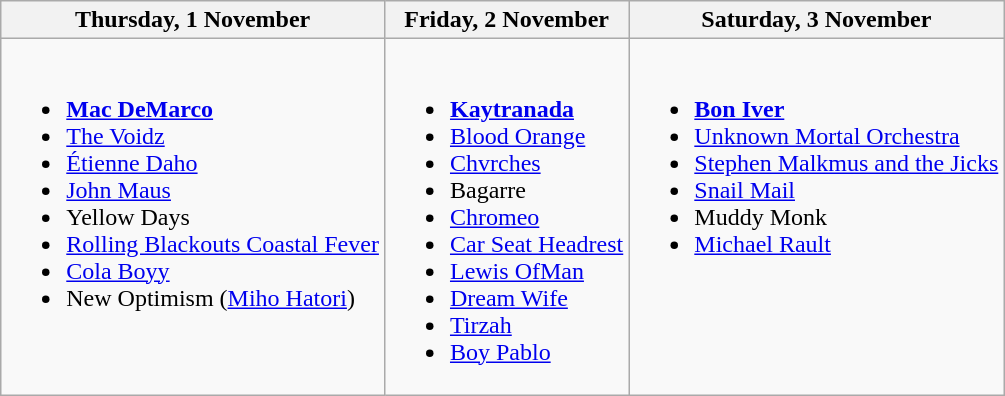<table class="wikitable">
<tr>
<th>Thursday, 1 November</th>
<th>Friday, 2 November</th>
<th>Saturday, 3 November</th>
</tr>
<tr valign="top">
<td><br><ul><li><strong><a href='#'>Mac DeMarco</a></strong></li><li><a href='#'>The Voidz</a></li><li><a href='#'>Étienne Daho</a></li><li><a href='#'>John Maus</a></li><li>Yellow Days</li><li><a href='#'>Rolling Blackouts Coastal Fever</a></li><li><a href='#'>Cola Boyy</a></li><li>New Optimism (<a href='#'>Miho Hatori</a>)</li></ul></td>
<td><br><ul><li><strong><a href='#'>Kaytranada</a></strong></li><li><a href='#'>Blood Orange</a></li><li><a href='#'>Chvrches</a></li><li>Bagarre</li><li><a href='#'>Chromeo</a></li><li><a href='#'>Car Seat Headrest</a></li><li><a href='#'>Lewis OfMan</a></li><li><a href='#'>Dream Wife</a></li><li><a href='#'>Tirzah</a></li><li><a href='#'>Boy Pablo</a></li></ul></td>
<td><br><ul><li><strong><a href='#'>Bon Iver</a></strong></li><li><a href='#'>Unknown Mortal Orchestra</a></li><li><a href='#'>Stephen Malkmus and the Jicks</a></li><li><a href='#'>Snail Mail</a></li><li>Muddy Monk</li><li><a href='#'>Michael Rault</a></li></ul></td>
</tr>
</table>
